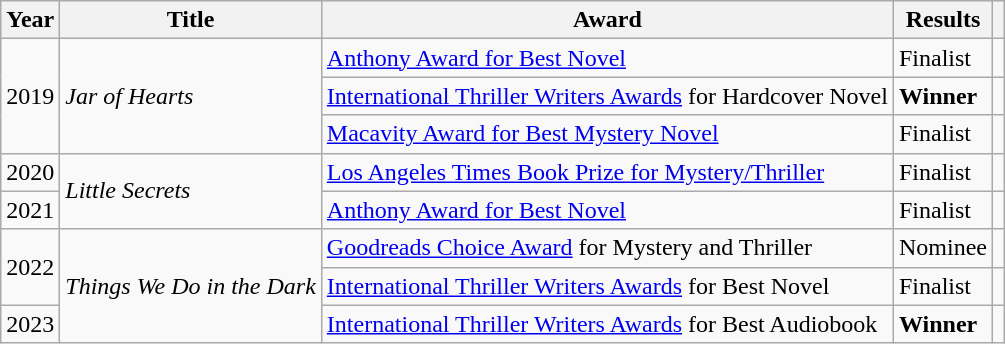<table class="wikitable">
<tr>
<th scope="col">Year</th>
<th scope="col">Title</th>
<th scope="col">Award</th>
<th scope="col">Results</th>
<th scope="col"></th>
</tr>
<tr>
<td rowspan="3">2019</td>
<td rowspan="3"><em>Jar of Hearts</em></td>
<td><a href='#'>Anthony Award for Best Novel</a></td>
<td>Finalist</td>
<td></td>
</tr>
<tr>
<td><a href='#'>International Thriller Writers Awards</a> for Hardcover Novel</td>
<td><strong>Winner</strong></td>
<td></td>
</tr>
<tr>
<td><a href='#'>Macavity Award for Best Mystery Novel</a></td>
<td>Finalist</td>
<td></td>
</tr>
<tr>
<td>2020</td>
<td rowspan="2"><em>Little Secrets</em></td>
<td><a href='#'>Los Angeles Times Book Prize for Mystery/Thriller</a></td>
<td>Finalist</td>
<td></td>
</tr>
<tr>
<td>2021</td>
<td><a href='#'>Anthony Award for Best Novel</a></td>
<td>Finalist</td>
<td></td>
</tr>
<tr>
<td rowspan="2">2022</td>
<td rowspan="3"><em>Things We Do in the Dark</em></td>
<td><a href='#'>Goodreads Choice Award</a> for Mystery and Thriller</td>
<td>Nominee</td>
<td></td>
</tr>
<tr>
<td><a href='#'>International Thriller Writers Awards</a> for Best Novel</td>
<td>Finalist</td>
<td></td>
</tr>
<tr>
<td>2023</td>
<td><a href='#'>International Thriller Writers Awards</a> for Best Audiobook</td>
<td><strong>Winner</strong></td>
<td></td>
</tr>
</table>
